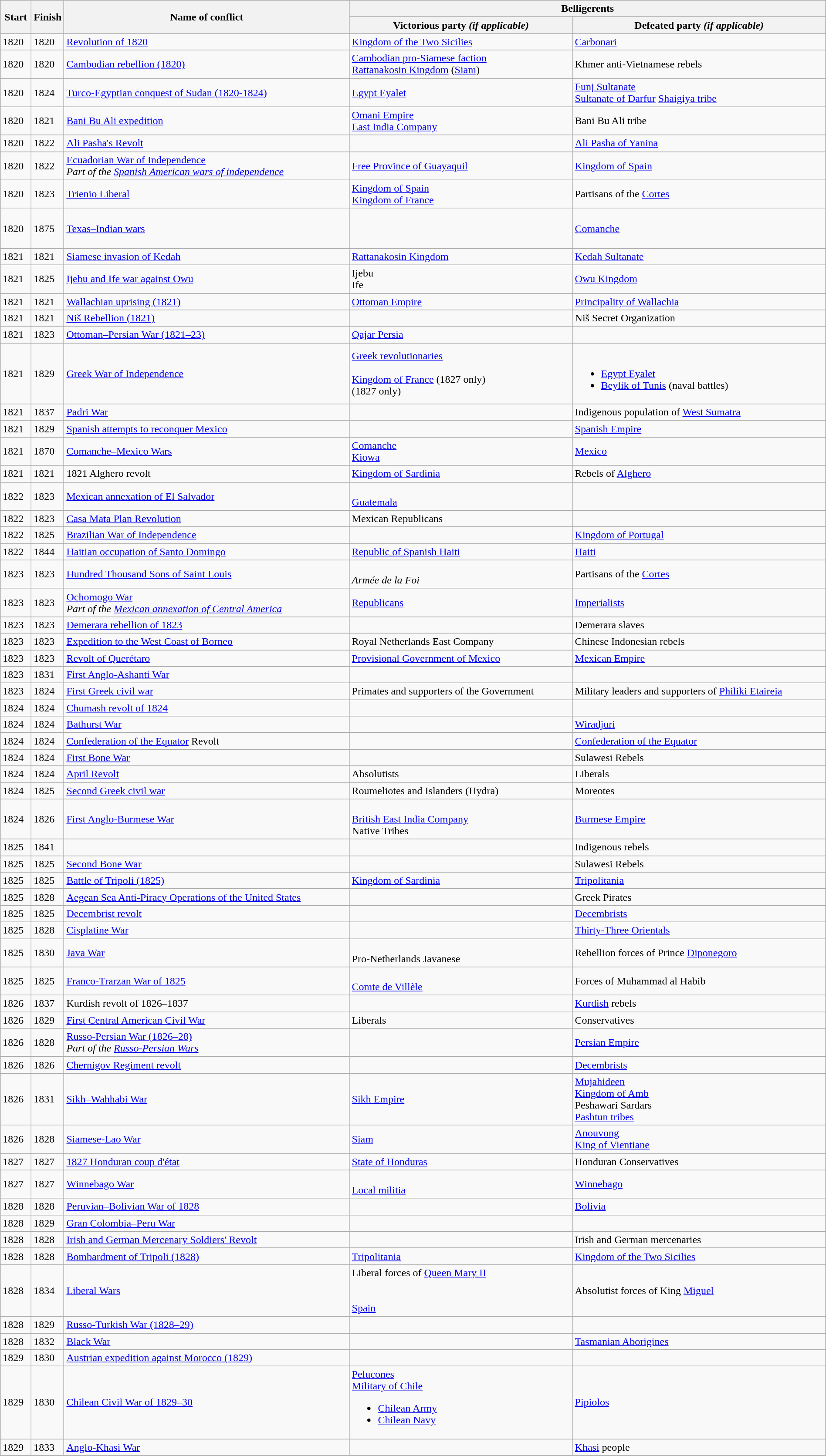<table class="wikitable sortable" width="100%">
<tr>
<th rowspan="2" width="40">Start</th>
<th rowspan="2" width="40">Finish</th>
<th rowspan="2" class="unsortable">Name of conflict</th>
<th colspan="2" class="unsortable">Belligerents</th>
</tr>
<tr>
<th>Victorious party <em>(if applicable)</em></th>
<th>Defeated party <em>(if applicable)</em></th>
</tr>
<tr>
<td>1820</td>
<td>1820</td>
<td><a href='#'>Revolution of 1820</a></td>
<td><a href='#'>Kingdom of the Two Sicilies</a></td>
<td><a href='#'>Carbonari</a></td>
</tr>
<tr>
<td>1820</td>
<td>1820</td>
<td><a href='#'>Cambodian rebellion (1820)</a></td>
<td> <a href='#'>Cambodian pro-Siamese faction</a><br> <a href='#'>Rattanakosin Kingdom</a> (<a href='#'>Siam</a>)</td>
<td>Khmer anti-Vietnamese rebels</td>
</tr>
<tr>
<td>1820</td>
<td>1824</td>
<td><a href='#'>Turco-Egyptian conquest of Sudan (1820-1824)</a></td>
<td> <a href='#'>Egypt Eyalet</a> <br></td>
<td><a href='#'>Funj Sultanate</a><br><a href='#'>Sultanate of Darfur</a> 
<a href='#'>Shaigiya tribe</a></td>
</tr>
<tr>
<td>1820</td>
<td>1821</td>
<td><a href='#'>Bani Bu Ali expedition</a></td>
<td><a href='#'>Omani Empire</a> <br> <a href='#'>East India Company</a></td>
<td>Bani Bu Ali tribe</td>
</tr>
<tr>
<td>1820</td>
<td>1822</td>
<td><a href='#'>Ali Pasha's Revolt</a></td>
<td></td>
<td><a href='#'>Ali Pasha of Yanina</a></td>
</tr>
<tr>
<td>1820</td>
<td>1822</td>
<td><a href='#'>Ecuadorian War of Independence</a><br> <em>Part of the <a href='#'>Spanish American wars of independence</a></em></td>
<td> <a href='#'>Free Province of Guayaquil</a></td>
<td> <a href='#'>Kingdom of Spain</a></td>
</tr>
<tr>
<td>1820</td>
<td>1823</td>
<td><a href='#'>Trienio Liberal</a></td>
<td> <a href='#'>Kingdom of Spain</a> <br>  <a href='#'>Kingdom of France</a></td>
<td> Partisans of the <a href='#'>Cortes</a></td>
</tr>
<tr>
<td>1820</td>
<td>1875</td>
<td><a href='#'>Texas–Indian wars</a></td>
<td><br><br><br></td>
<td><a href='#'>Comanche</a></td>
</tr>
<tr>
<td>1821</td>
<td>1821</td>
<td><a href='#'>Siamese invasion of Kedah</a></td>
<td><a href='#'>Rattanakosin Kingdom</a></td>
<td><a href='#'>Kedah Sultanate</a></td>
</tr>
<tr>
<td>1821</td>
<td>1825</td>
<td><a href='#'>Ijebu and Ife war against Owu</a></td>
<td>Ijebu<br>Ife</td>
<td><a href='#'>Owu Kingdom</a></td>
</tr>
<tr>
<td>1821</td>
<td>1821</td>
<td><a href='#'>Wallachian uprising (1821)</a></td>
<td> <a href='#'>Ottoman Empire</a></td>
<td> <a href='#'>Principality of Wallachia</a></td>
</tr>
<tr>
<td>1821</td>
<td>1821</td>
<td><a href='#'>Niš Rebellion (1821)</a></td>
<td></td>
<td>Niš Secret Organization</td>
</tr>
<tr>
<td>1821</td>
<td>1823</td>
<td><a href='#'>Ottoman–Persian War (1821–23)</a></td>
<td> <a href='#'>Qajar Persia</a></td>
<td></td>
</tr>
<tr>
<td>1821</td>
<td>1829</td>
<td><a href='#'>Greek War of Independence</a></td>
<td> <a href='#'>Greek revolutionaries</a><br><br> <a href='#'>Kingdom of France</a> (1827 only) <br>  (1827 only)</td>
<td><br><ul><li> <a href='#'>Egypt Eyalet</a></li><li> <a href='#'>Beylik of Tunis</a> (naval battles)</li></ul></td>
</tr>
<tr>
<td>1821</td>
<td>1837</td>
<td><a href='#'>Padri War</a></td>
<td></td>
<td>Indigenous population of <a href='#'>West Sumatra</a></td>
</tr>
<tr>
<td>1821</td>
<td>1829</td>
<td><a href='#'>Spanish attempts to reconquer Mexico</a></td>
<td></td>
<td> <a href='#'>Spanish Empire</a></td>
</tr>
<tr>
<td>1821</td>
<td>1870</td>
<td><a href='#'>Comanche–Mexico Wars</a></td>
<td><a href='#'>Comanche</a><br><a href='#'>Kiowa</a></td>
<td> <a href='#'>Mexico</a></td>
</tr>
<tr>
<td>1821</td>
<td>1821</td>
<td>1821 Alghero revolt</td>
<td> <a href='#'>Kingdom of Sardinia</a></td>
<td>Rebels of <a href='#'>Alghero</a></td>
</tr>
<tr>
<td>1822</td>
<td>1823</td>
<td><a href='#'>Mexican annexation of El Salvador</a></td>
<td><br> <a href='#'>Guatemala</a></td>
<td></td>
</tr>
<tr>
<td>1822</td>
<td>1823</td>
<td><a href='#'>Casa Mata Plan Revolution</a></td>
<td>Mexican Republicans</td>
<td></td>
</tr>
<tr>
<td>1822</td>
<td>1825</td>
<td><a href='#'>Brazilian War of Independence</a></td>
<td></td>
<td> <a href='#'>Kingdom of Portugal</a></td>
</tr>
<tr>
<td>1822</td>
<td>1844</td>
<td><a href='#'>Haitian occupation of Santo Domingo</a></td>
<td> <a href='#'>Republic of Spanish Haiti</a></td>
<td> <a href='#'>Haiti</a></td>
</tr>
<tr>
<td>1823</td>
<td>1823</td>
<td><a href='#'>Hundred Thousand Sons of Saint Louis</a></td>
<td><br> <em>Armée de la Foi</em></td>
<td> Partisans of the <a href='#'>Cortes</a></td>
</tr>
<tr>
<td>1823</td>
<td>1823</td>
<td><a href='#'>Ochomogo War</a><br> <em>Part of the <a href='#'>Mexican annexation of Central America</a></em></td>
<td> <a href='#'>Republicans</a></td>
<td> <a href='#'>Imperialists</a></td>
</tr>
<tr>
<td>1823</td>
<td>1823</td>
<td><a href='#'>Demerara rebellion of 1823</a></td>
<td></td>
<td>Demerara slaves</td>
</tr>
<tr>
<td>1823</td>
<td>1823</td>
<td><a href='#'>Expedition to the West Coast of Borneo</a></td>
<td>Royal Netherlands East Company</td>
<td>Chinese Indonesian rebels</td>
</tr>
<tr>
<td>1823</td>
<td>1823</td>
<td><a href='#'>Revolt of Querétaro</a></td>
<td> <a href='#'>Provisional Government of Mexico</a></td>
<td><a href='#'>Mexican Empire</a></td>
</tr>
<tr>
<td>1823</td>
<td>1831</td>
<td><a href='#'>First Anglo-Ashanti War</a></td>
<td></td>
<td></td>
</tr>
<tr>
<td>1823</td>
<td>1824</td>
<td><a href='#'>First Greek civil war</a></td>
<td> Primates and supporters of the Government</td>
<td>Military leaders and supporters of <a href='#'>Philiki Etaireia</a></td>
</tr>
<tr>
<td>1824</td>
<td>1824</td>
<td><a href='#'>Chumash revolt of 1824</a></td>
<td></td>
<td></td>
</tr>
<tr>
<td>1824</td>
<td>1824</td>
<td><a href='#'>Bathurst War</a></td>
<td></td>
<td><a href='#'>Wiradjuri</a></td>
</tr>
<tr>
<td>1824</td>
<td>1824</td>
<td><a href='#'>Confederation of the Equator</a> Revolt</td>
<td></td>
<td> <a href='#'>Confederation of the Equator</a></td>
</tr>
<tr>
<td>1824</td>
<td>1824</td>
<td><a href='#'>First Bone War</a></td>
<td></td>
<td>Sulawesi Rebels</td>
</tr>
<tr>
<td>1824</td>
<td>1824</td>
<td><a href='#'>April Revolt</a></td>
<td>Absolutists</td>
<td>Liberals</td>
</tr>
<tr>
<td>1824</td>
<td>1825</td>
<td><a href='#'>Second Greek civil war</a></td>
<td>Roumeliotes and Islanders (Hydra)</td>
<td>Moreotes</td>
</tr>
<tr>
<td>1824</td>
<td>1826</td>
<td><a href='#'>First Anglo-Burmese War</a></td>
<td><br> <a href='#'>British East India Company</a><br>Native Tribes</td>
<td><a href='#'>Burmese Empire</a></td>
</tr>
<tr>
<td>1825</td>
<td>1841</td>
<td></td>
<td></td>
<td>Indigenous rebels</td>
</tr>
<tr>
<td>1825</td>
<td>1825</td>
<td><a href='#'>Second Bone War</a></td>
<td></td>
<td>Sulawesi Rebels</td>
</tr>
<tr>
<td>1825</td>
<td>1825</td>
<td><a href='#'>Battle of Tripoli (1825)</a></td>
<td> <a href='#'>Kingdom of Sardinia</a></td>
<td> <a href='#'>Tripolitania</a></td>
</tr>
<tr>
<td>1825</td>
<td>1828</td>
<td><a href='#'>Aegean Sea Anti-Piracy Operations of the United States</a></td>
<td></td>
<td>Greek Pirates</td>
</tr>
<tr>
<td>1825</td>
<td>1825</td>
<td><a href='#'>Decembrist revolt</a></td>
<td></td>
<td> <a href='#'>Decembrists</a></td>
</tr>
<tr>
<td>1825</td>
<td>1828</td>
<td><a href='#'>Cisplatine War</a></td>
<td></td>
<td><a href='#'>Thirty-Three Orientals</a></td>
</tr>
<tr>
<td>1825</td>
<td>1830</td>
<td><a href='#'>Java War</a></td>
<td><br>Pro-Netherlands Javanese</td>
<td>Rebellion forces of Prince <a href='#'>Diponegoro</a></td>
</tr>
<tr>
<td>1825</td>
<td>1825</td>
<td><a href='#'>Franco-Trarzan War of 1825</a></td>
<td><br><a href='#'>Comte de Villèle</a></td>
<td>Forces of Muhammad al Habib</td>
</tr>
<tr>
<td>1826</td>
<td>1837</td>
<td>Kurdish revolt of 1826–1837</td>
<td></td>
<td><a href='#'>Kurdish</a> rebels</td>
</tr>
<tr>
<td>1826</td>
<td>1829</td>
<td><a href='#'>First Central American Civil War</a></td>
<td> Liberals</td>
<td> Conservatives</td>
</tr>
<tr>
<td>1826</td>
<td>1828</td>
<td><a href='#'>Russo-Persian War (1826–28)</a><br> <em>Part of the <a href='#'>Russo-Persian Wars</a></em></td>
<td></td>
<td> <a href='#'>Persian Empire</a></td>
</tr>
<tr>
<td>1826</td>
<td>1826</td>
<td><a href='#'>Chernigov Regiment revolt</a></td>
<td></td>
<td> <a href='#'>Decembrists</a></td>
</tr>
<tr>
<td>1826</td>
<td>1831</td>
<td><a href='#'>Sikh–Wahhabi War</a></td>
<td> <a href='#'>Sikh Empire</a></td>
<td> <a href='#'>Mujahideen</a><br>  <a href='#'>Kingdom of Amb</a><br>  Peshawari Sardars <br>  <a href='#'>Pashtun tribes</a></td>
</tr>
<tr>
<td>1826</td>
<td>1828</td>
<td><a href='#'>Siamese-Lao War</a></td>
<td> <a href='#'>Siam</a></td>
<td> <a href='#'>Anouvong</a><br><a href='#'>King of Vientiane</a></td>
</tr>
<tr>
<td>1827</td>
<td>1827</td>
<td><a href='#'>1827 Honduran coup d'état</a></td>
<td><a href='#'>State of Honduras</a></td>
<td>Honduran Conservatives</td>
</tr>
<tr>
<td>1827</td>
<td>1827</td>
<td><a href='#'>Winnebago War</a></td>
<td><br><a href='#'>Local militia</a></td>
<td><a href='#'>Winnebago</a></td>
</tr>
<tr>
<td>1828</td>
<td>1828</td>
<td><a href='#'>Peruvian–Bolivian War of 1828</a></td>
<td></td>
<td> <a href='#'>Bolivia</a></td>
</tr>
<tr>
<td>1828</td>
<td>1829</td>
<td><a href='#'>Gran Colombia–Peru War</a></td>
<td></td>
<td></td>
</tr>
<tr>
<td>1828</td>
<td>1828</td>
<td><a href='#'>Irish and German Mercenary Soldiers' Revolt</a></td>
<td></td>
<td>Irish and German mercenaries</td>
</tr>
<tr>
<td>1828</td>
<td>1828</td>
<td><a href='#'>Bombardment of Tripoli (1828)</a></td>
<td> <a href='#'>Tripolitania</a></td>
<td> <a href='#'>Kingdom of the Two Sicilies</a></td>
</tr>
<tr>
<td>1828</td>
<td>1834</td>
<td><a href='#'>Liberal Wars</a></td>
<td> Liberal forces of <a href='#'>Queen Mary II</a><br><br><br>
 <a href='#'>Spain</a></td>
<td> Absolutist forces of King <a href='#'>Miguel</a></td>
</tr>
<tr>
<td>1828</td>
<td>1829</td>
<td><a href='#'>Russo-Turkish War (1828–29)</a></td>
<td></td>
<td></td>
</tr>
<tr>
<td>1828</td>
<td>1832</td>
<td><a href='#'>Black War</a></td>
<td></td>
<td><a href='#'>Tasmanian Aborigines</a></td>
</tr>
<tr>
<td>1829</td>
<td>1830</td>
<td><a href='#'>Austrian expedition against Morocco (1829)</a></td>
<td></td>
<td></td>
</tr>
<tr>
<td>1829</td>
<td>1830</td>
<td><a href='#'>Chilean Civil War of 1829–30</a></td>
<td> <a href='#'>Pelucones</a><br> <a href='#'>Military of Chile</a><br><ul><li><a href='#'>Chilean Army</a></li><li><a href='#'>Chilean Navy</a></li></ul></td>
<td> <a href='#'>Pipiolos</a></td>
</tr>
<tr>
<td>1829</td>
<td>1833</td>
<td><a href='#'>Anglo-Khasi War</a></td>
<td></td>
<td><a href='#'>Khasi</a> people</td>
</tr>
</table>
